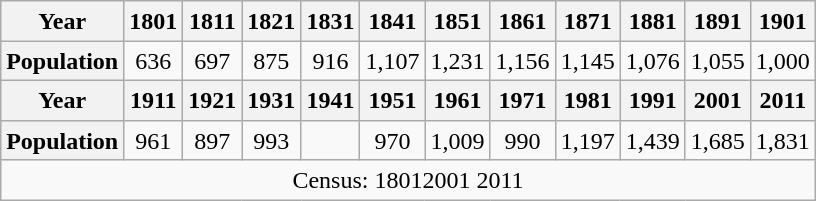<table class="wikitable" style="text-align:center; line-height:120%; margin: 1em auto;">
<tr>
<th>Year</th>
<th>1801</th>
<th>1811</th>
<th>1821</th>
<th>1831</th>
<th>1841</th>
<th>1851</th>
<th>1861</th>
<th>1871</th>
<th>1881</th>
<th>1891</th>
<th>1901</th>
</tr>
<tr>
<th>Population</th>
<td>636</td>
<td>697</td>
<td>875</td>
<td>916</td>
<td>1,107</td>
<td>1,231</td>
<td>1,156</td>
<td>1,145</td>
<td>1,076</td>
<td>1,055</td>
<td>1,000</td>
</tr>
<tr>
<th>Year</th>
<th>1911</th>
<th>1921</th>
<th>1931</th>
<th>1941</th>
<th>1951</th>
<th>1961</th>
<th>1971</th>
<th>1981</th>
<th>1991</th>
<th>2001</th>
<th>2011</th>
</tr>
<tr>
<th>Population</th>
<td>961</td>
<td>897</td>
<td>993</td>
<td></td>
<td>970</td>
<td>1,009</td>
<td>990</td>
<td>1,197</td>
<td>1,439</td>
<td>1,685</td>
<td>1,831</td>
</tr>
<tr>
<td colspan="12" style="text-align:center;">Census: 18012001 2011</td>
</tr>
</table>
